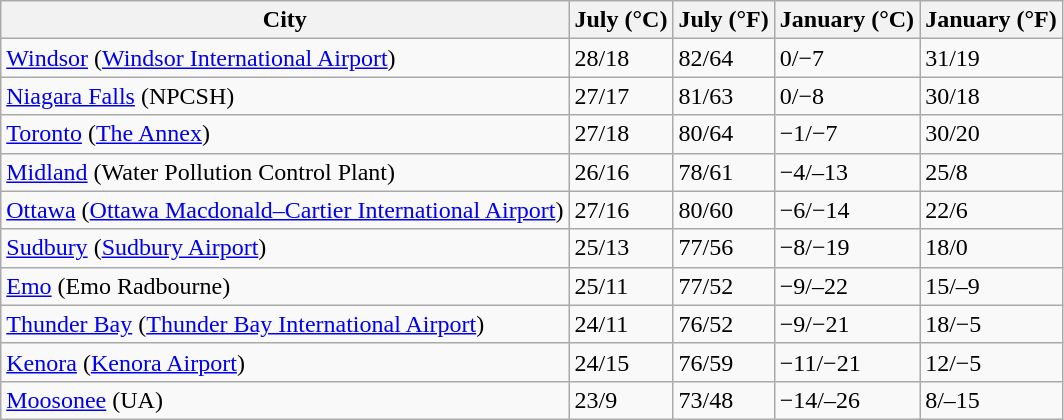<table class="wikitable sortable">
<tr>
<th>City</th>
<th>July (°C)</th>
<th>July (°F)</th>
<th>January (°C)</th>
<th>January (°F)</th>
</tr>
<tr>
<td><a href='#'>Windsor</a> (<a href='#'>Windsor International Airport</a>)</td>
<td>28/18</td>
<td>82/64</td>
<td>0/−7</td>
<td>31/19</td>
</tr>
<tr>
<td><a href='#'>Niagara Falls</a> (NPCSH)</td>
<td>27/17</td>
<td>81/63</td>
<td>0/−8</td>
<td>30/18</td>
</tr>
<tr>
<td><a href='#'>Toronto</a> (<a href='#'>The Annex</a>)</td>
<td>27/18</td>
<td>80/64</td>
<td>−1/−7</td>
<td>30/20</td>
</tr>
<tr>
<td><a href='#'>Midland</a> (Water Pollution Control Plant)</td>
<td>26/16</td>
<td>78/61</td>
<td>−4/–13</td>
<td>25/8</td>
</tr>
<tr>
<td><a href='#'>Ottawa</a> (<a href='#'>Ottawa Macdonald–Cartier International Airport</a>)</td>
<td>27/16</td>
<td>80/60</td>
<td>−6/−14</td>
<td>22/6</td>
</tr>
<tr>
<td><a href='#'>Sudbury</a> (<a href='#'>Sudbury Airport</a>)</td>
<td>25/13</td>
<td>77/56</td>
<td>−8/−19</td>
<td>18/0</td>
</tr>
<tr>
<td><a href='#'>Emo</a> (Emo Radbourne)</td>
<td>25/11</td>
<td>77/52</td>
<td>−9/–22</td>
<td>15/–9</td>
</tr>
<tr>
<td><a href='#'>Thunder Bay</a> (<a href='#'>Thunder Bay International Airport</a>)</td>
<td>24/11</td>
<td>76/52</td>
<td>−9/−21</td>
<td>18/−5</td>
</tr>
<tr>
<td><a href='#'>Kenora</a> (<a href='#'>Kenora Airport</a>)</td>
<td>24/15</td>
<td>76/59</td>
<td>−11/−21</td>
<td>12/−5</td>
</tr>
<tr>
<td><a href='#'>Moosonee</a> (UA)</td>
<td>23/9</td>
<td>73/48</td>
<td>−14/–26</td>
<td>8/–15</td>
</tr>
</table>
